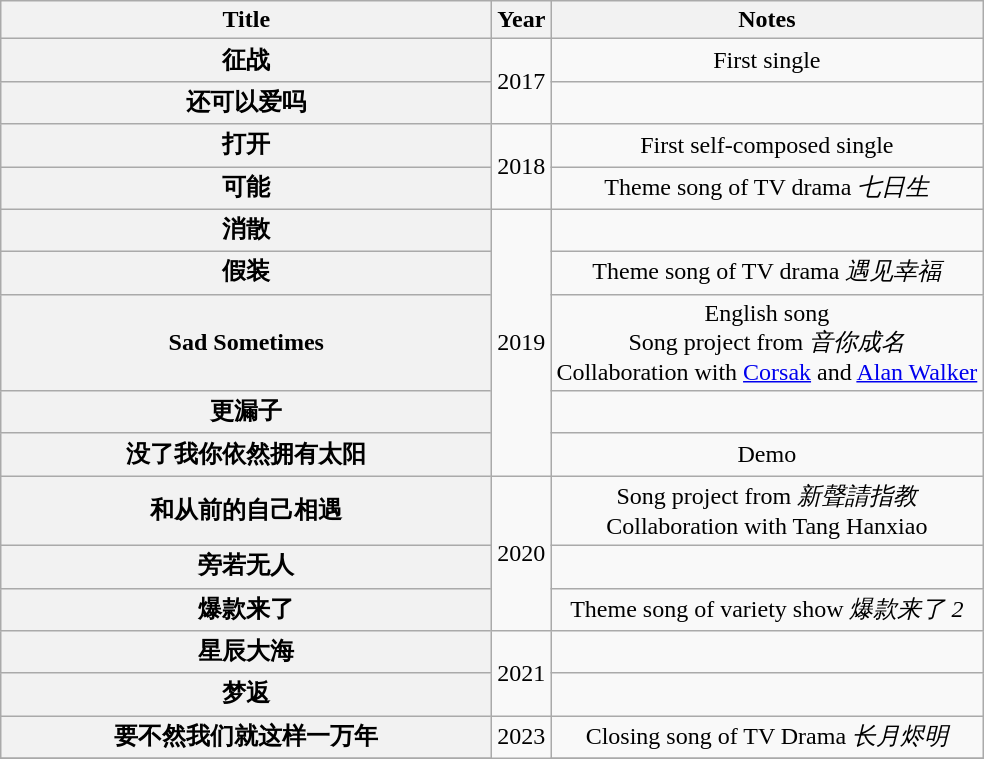<table class="wikitable plainrowheaders" style="text-align:center;">
<tr>
<th scope="col" rowspan="1" style="width:20em;">Title</th>
<th scope="col" rowspan="1">Year</th>
<th scope="col" rowspan="1">Notes</th>
</tr>
<tr>
<th scope="row">征战</th>
<td rowspan="2">2017</td>
<td>First single</td>
</tr>
<tr>
<th scope="row">还可以爱吗</th>
<td></td>
</tr>
<tr>
<th scope="row">打开</th>
<td rowspan="2">2018</td>
<td>First self-composed single</td>
</tr>
<tr>
<th scope="row">可能</th>
<td>Theme song of TV drama <em>七日生</em></td>
</tr>
<tr>
<th scope="row">消散</th>
<td rowspan="5">2019</td>
<td></td>
</tr>
<tr>
<th scope="row">假装</th>
<td>Theme song of TV drama <em>遇见幸福</em></td>
</tr>
<tr>
<th scope="row">Sad Sometimes</th>
<td>English song<br>Song project from <em>音你成名</em><br>Collaboration with <a href='#'>Corsak</a> and <a href='#'>Alan Walker</a></td>
</tr>
<tr>
<th scope="row">更漏子</th>
<td></td>
</tr>
<tr>
<th scope="row">没了我你依然拥有太阳</th>
<td>Demo</td>
</tr>
<tr>
<th scope="row">和从前的自己相遇</th>
<td rowspan="3">2020</td>
<td>Song project from <em>新聲請指教</em><br>Collaboration with Tang Hanxiao</td>
</tr>
<tr>
<th scope="row">旁若无人</th>
<td></td>
</tr>
<tr>
<th scope="row">爆款来了</th>
<td>Theme song of variety show <em>爆款来了 2</em></td>
</tr>
<tr>
<th scope="row">星辰大海</th>
<td rowspan="2">2021</td>
<td></td>
</tr>
<tr>
<th scope="row">梦返</th>
<td></td>
</tr>
<tr>
<th scope="row">要不然我们就这样一万年</th>
<td rowspan="3">2023</td>
<td>Closing song of TV Drama <em>长月烬明</em><br></td>
</tr>
<tr>
</tr>
</table>
